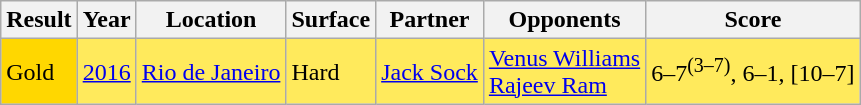<table class="sortable wikitable">
<tr>
<th>Result</th>
<th>Year</th>
<th>Location</th>
<th>Surface</th>
<th>Partner</th>
<th>Opponents</th>
<th class="unsortable">Score</th>
</tr>
<tr bgcolor=ffea5c>
<td bgcolor=gold>Gold</td>
<td><a href='#'>2016</a></td>
<td><a href='#'>Rio de Janeiro</a></td>
<td>Hard</td>
<td> <a href='#'>Jack Sock</a></td>
<td> <a href='#'>Venus Williams</a> <br>  <a href='#'>Rajeev Ram</a></td>
<td>6–7<sup>(3–7)</sup>, 6–1, [10–7]</td>
</tr>
</table>
